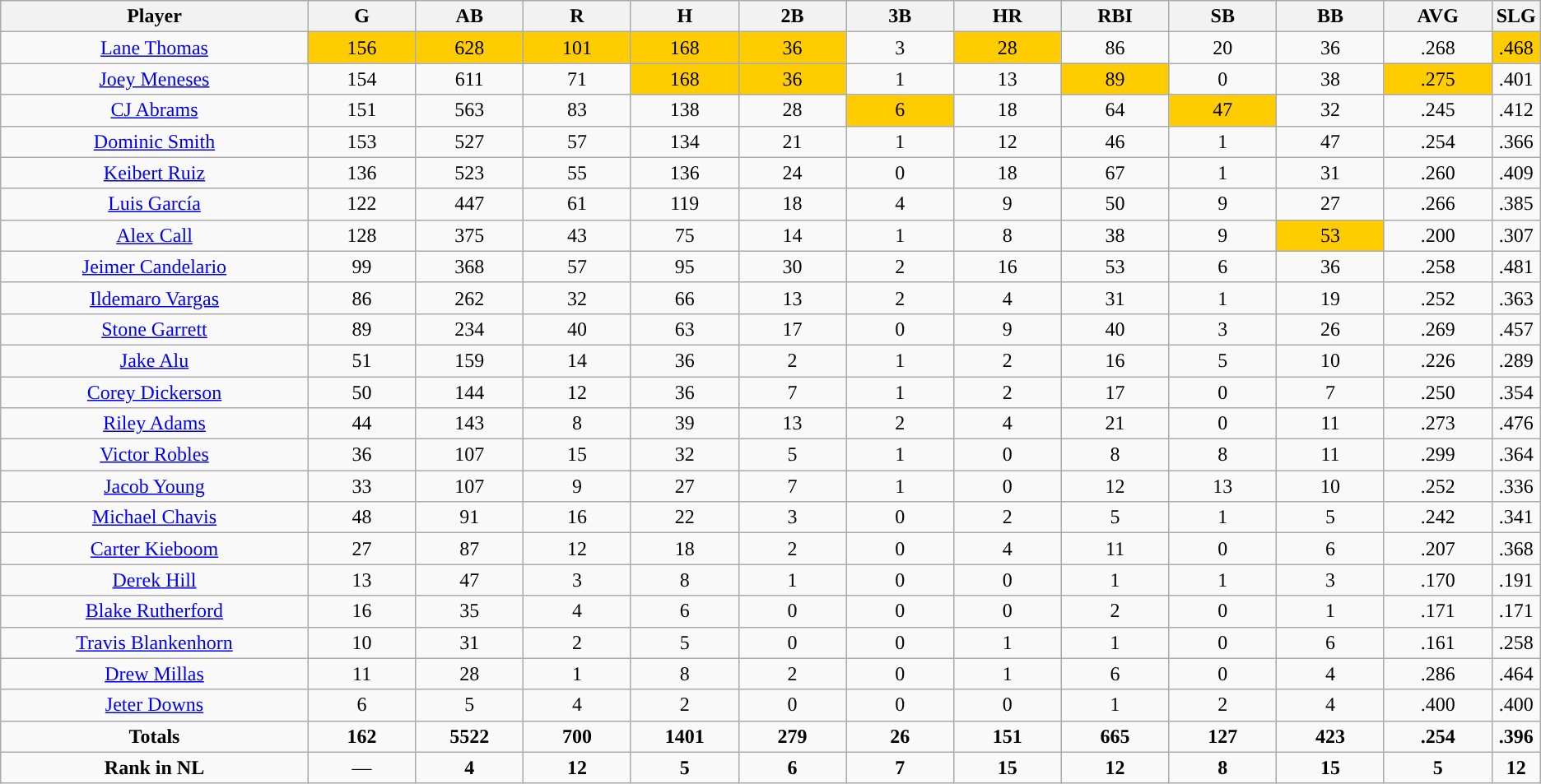<table class=wikitable style="text-align:center">
<tr>
<th bgcolor=#DDDDFF; width="20%">Player</th>
<th bgcolor=#DDDDFF; width="7%">G</th>
<th bgcolor=#DDDDFF; width="7%">AB</th>
<th bgcolor=#DDDDFF; width="7%">R</th>
<th bgcolor=#DDDDFF; width="7%">H</th>
<th bgcolor=#DDDDFF; width="7%'">2B</th>
<th bgcolor=#DDDDFF; width="7%">3B</th>
<th bgcolor=#DDDDFF; width="7%">HR</th>
<th bgcolor=#DDDDFF; width="7%">RBI</th>
<th bgcolor=#DDDDFF; width="7%">SB</th>
<th bgcolor=#DDDDFF; width="7%">BB</th>
<th bgcolor=#DDDDFF; width="7%">AVG</th>
<th bgcolor=#DDDDFF; width="7%">SLG</th>
</tr>
<tr>
<td><a href='#'>Lane Thomas</a></td>
<td bgcolor=#ffcc00>156</td>
<td bgcolor=#ffcc00>628</td>
<td bgcolor=#ffcc00>101</td>
<td bgcolor=#ffcc00>168</td>
<td bgcolor=#ffcc00>36</td>
<td>3</td>
<td bgcolor=#ffcc00>28</td>
<td>86</td>
<td>20</td>
<td>36</td>
<td>.268</td>
<td bgcolor=#ffcc00>.468</td>
</tr>
<tr>
<td><a href='#'>Joey Meneses</a></td>
<td>154</td>
<td>611</td>
<td>71</td>
<td bgcolor=#ffcc00>168</td>
<td bgcolor=#ffcc00>36</td>
<td>1</td>
<td>13</td>
<td bgcolor=#ffcc00>89</td>
<td>0</td>
<td>38</td>
<td bgcolor=#ffcc00>.275</td>
<td>.401</td>
</tr>
<tr>
<td><a href='#'>CJ Abrams</a></td>
<td>151</td>
<td>563</td>
<td>83</td>
<td>138</td>
<td>28</td>
<td bgcolor=#ffcc00>6</td>
<td>18</td>
<td>64</td>
<td bgcolor=#ffcc00>47</td>
<td>32</td>
<td>.245</td>
<td>.412</td>
</tr>
<tr>
<td><a href='#'>Dominic Smith</a></td>
<td>153</td>
<td>527</td>
<td>57</td>
<td>134</td>
<td>21</td>
<td>1</td>
<td>12</td>
<td>46</td>
<td>1</td>
<td>47</td>
<td>.254</td>
<td>.366</td>
</tr>
<tr>
<td><a href='#'>Keibert Ruiz</a></td>
<td>136</td>
<td>523</td>
<td>55</td>
<td>136</td>
<td>24</td>
<td>0</td>
<td>18</td>
<td>67</td>
<td>1</td>
<td>31</td>
<td>.260</td>
<td>.409</td>
</tr>
<tr>
<td><a href='#'>Luis García</a></td>
<td>122</td>
<td>447</td>
<td>61</td>
<td>119</td>
<td>18</td>
<td>4</td>
<td>9</td>
<td>50</td>
<td>9</td>
<td>27</td>
<td>.266</td>
<td>.385</td>
</tr>
<tr>
<td><a href='#'>Alex Call</a></td>
<td>128</td>
<td>375</td>
<td>43</td>
<td>75</td>
<td>14</td>
<td>1</td>
<td>8</td>
<td>38</td>
<td>9</td>
<td bgcolor=#ffcc00>53</td>
<td>.200</td>
<td>.307</td>
</tr>
<tr>
<td><a href='#'>Jeimer Candelario</a></td>
<td>99</td>
<td>368</td>
<td>57</td>
<td>95</td>
<td>30</td>
<td>2</td>
<td>16</td>
<td>53</td>
<td>6</td>
<td>36</td>
<td>.258</td>
<td>.481</td>
</tr>
<tr>
<td><a href='#'>Ildemaro Vargas</a></td>
<td>86</td>
<td>262</td>
<td>32</td>
<td>66</td>
<td>13</td>
<td>2</td>
<td>4</td>
<td>31</td>
<td>1</td>
<td>19</td>
<td>.252</td>
<td>.363</td>
</tr>
<tr>
<td><a href='#'>Stone Garrett</a></td>
<td>89</td>
<td>234</td>
<td>40</td>
<td>63</td>
<td>17</td>
<td>0</td>
<td>9</td>
<td>40</td>
<td>3</td>
<td>26</td>
<td>.269</td>
<td>.457</td>
</tr>
<tr>
<td><a href='#'>Jake Alu</a></td>
<td>51</td>
<td>159</td>
<td>14</td>
<td>36</td>
<td>2</td>
<td>1</td>
<td>2</td>
<td>16</td>
<td>5</td>
<td>10</td>
<td>.226</td>
<td>.289</td>
</tr>
<tr>
<td><a href='#'>Corey Dickerson</a></td>
<td>50</td>
<td>144</td>
<td>12</td>
<td>36</td>
<td>7</td>
<td>1</td>
<td>2</td>
<td>17</td>
<td>0</td>
<td>7</td>
<td>.250</td>
<td>.354</td>
</tr>
<tr>
<td><a href='#'>Riley Adams</a></td>
<td>44</td>
<td>143</td>
<td>8</td>
<td>39</td>
<td>13</td>
<td>2</td>
<td>4</td>
<td>21</td>
<td>0</td>
<td>11</td>
<td>.273</td>
<td>.476</td>
</tr>
<tr>
<td><a href='#'>Victor Robles</a></td>
<td>36</td>
<td>107</td>
<td>15</td>
<td>32</td>
<td>5</td>
<td>1</td>
<td>0</td>
<td>8</td>
<td>8</td>
<td>11</td>
<td>.299</td>
<td>.364</td>
</tr>
<tr>
<td><a href='#'>Jacob Young</a></td>
<td>33</td>
<td>107</td>
<td>9</td>
<td>27</td>
<td>7</td>
<td>1</td>
<td>0</td>
<td>12</td>
<td>13</td>
<td>10</td>
<td>.252</td>
<td>.336</td>
</tr>
<tr>
<td><a href='#'>Michael Chavis</a></td>
<td>48</td>
<td>91</td>
<td>16</td>
<td>22</td>
<td>3</td>
<td>0</td>
<td>2</td>
<td>5</td>
<td>1</td>
<td>5</td>
<td>.242</td>
<td>.341</td>
</tr>
<tr>
<td><a href='#'>Carter Kieboom</a></td>
<td>27</td>
<td>87</td>
<td>12</td>
<td>18</td>
<td>2</td>
<td>0</td>
<td>4</td>
<td>11</td>
<td>0</td>
<td>6</td>
<td>.207</td>
<td>.368</td>
</tr>
<tr>
<td><a href='#'>Derek Hill</a></td>
<td>13</td>
<td>47</td>
<td>3</td>
<td>8</td>
<td>1</td>
<td>0</td>
<td>0</td>
<td>1</td>
<td>1</td>
<td>3</td>
<td>.170</td>
<td>.191</td>
</tr>
<tr>
<td><a href='#'>Blake Rutherford</a></td>
<td>16</td>
<td>35</td>
<td>4</td>
<td>6</td>
<td>0</td>
<td>0</td>
<td>0</td>
<td>2</td>
<td>0</td>
<td>1</td>
<td>.171</td>
<td>.171</td>
</tr>
<tr>
<td><a href='#'>Travis Blankenhorn</a></td>
<td>10</td>
<td>31</td>
<td>2</td>
<td>5</td>
<td>0</td>
<td>0</td>
<td>1</td>
<td>1</td>
<td>0</td>
<td>6</td>
<td>.161</td>
<td>.258</td>
</tr>
<tr>
<td><a href='#'>Drew Millas</a></td>
<td>11</td>
<td>28</td>
<td>1</td>
<td>8</td>
<td>2</td>
<td>0</td>
<td>1</td>
<td>6</td>
<td>0</td>
<td>4</td>
<td>.286</td>
<td>.464</td>
</tr>
<tr>
<td><a href='#'>Jeter Downs</a></td>
<td>6</td>
<td>5</td>
<td>4</td>
<td>2</td>
<td>0</td>
<td>0</td>
<td>0</td>
<td>1</td>
<td>2</td>
<td>4</td>
<td>.400</td>
<td>.400</td>
</tr>
<tr>
<td><strong>Totals</strong></td>
<td><strong>162</strong></td>
<td><strong>5522</strong></td>
<td><strong>700</strong></td>
<td><strong>1401</strong></td>
<td><strong>279</strong></td>
<td><strong>26</strong></td>
<td><strong>151</strong></td>
<td><strong>665</strong></td>
<td><strong>127</strong></td>
<td><strong>423</strong></td>
<td><strong>.254</strong></td>
<td><strong>.396</strong></td>
</tr>
<tr>
<td><strong>Rank in NL</strong></td>
<td>—</td>
<td><strong>4</strong></td>
<td><strong>12</strong></td>
<td><strong>5</strong></td>
<td><strong>6</strong></td>
<td><strong>7</strong></td>
<td><strong>15</strong></td>
<td><strong>12</strong></td>
<td><strong>8</strong></td>
<td><strong>15</strong></td>
<td><strong>5</strong></td>
<td><strong>12</strong></td>
</tr>
</table>
